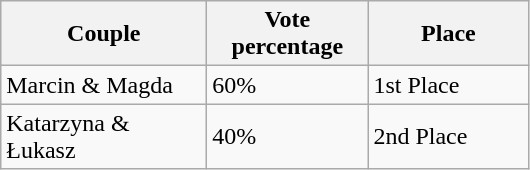<table class="wikitable">
<tr>
<th style="width:130px;">Couple</th>
<th style="width:100px;">Vote percentage</th>
<th style="width:100px;">Place</th>
</tr>
<tr>
<td>Marcin & Magda</td>
<td>60%</td>
<td>1st Place</td>
</tr>
<tr>
<td>Katarzyna & Łukasz</td>
<td>40%</td>
<td>2nd Place</td>
</tr>
</table>
